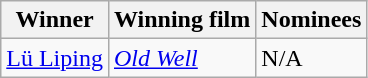<table class="wikitable">
<tr>
<th>Winner</th>
<th>Winning film</th>
<th>Nominees</th>
</tr>
<tr>
<td><a href='#'>Lü Liping</a></td>
<td><em><a href='#'>Old Well</a></em></td>
<td>N/A</td>
</tr>
</table>
